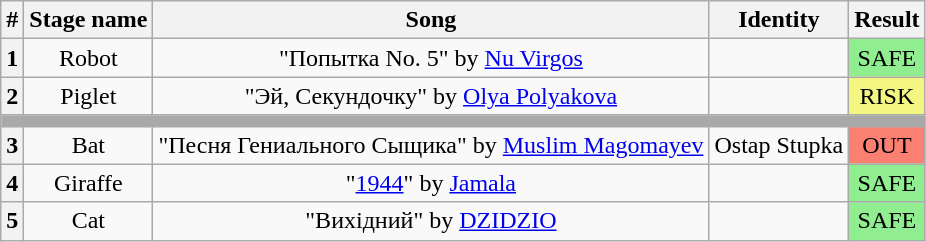<table class="wikitable plainrowheaders" style="text-align: center">
<tr>
<th>#</th>
<th>Stage name</th>
<th>Song</th>
<th>Identity</th>
<th>Result</th>
</tr>
<tr>
<th>1</th>
<td>Robot</td>
<td>"Попытка No. 5" by <a href='#'>Nu Virgos</a></td>
<td></td>
<td bgcolor=lightgreen>SAFE</td>
</tr>
<tr>
<th>2</th>
<td>Piglet</td>
<td>"Эй, Секундочку" by <a href='#'>Olya Polyakova</a></td>
<td></td>
<td bgcolor="#F3F781">RISK</td>
</tr>
<tr>
<td colspan="5" style="background:darkgray"></td>
</tr>
<tr>
<th>3</th>
<td>Bat</td>
<td>"Песня Гениального Сыщика" by <a href='#'>Muslim Magomayev</a></td>
<td>Ostap Stupka</td>
<td bgcolor=salmon>OUT</td>
</tr>
<tr>
<th>4</th>
<td>Giraffe</td>
<td>"<a href='#'>1944</a>" by <a href='#'>Jamala</a></td>
<td></td>
<td bgcolor=lightgreen>SAFE</td>
</tr>
<tr>
<th>5</th>
<td>Cat</td>
<td>"Вихідний" by <a href='#'>DZIDZIO</a></td>
<td></td>
<td bgcolor=lightgreen>SAFE</td>
</tr>
</table>
